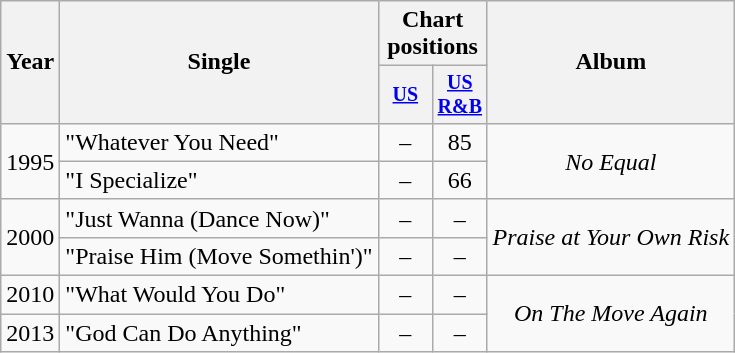<table class="wikitable" style="text-align:center;">
<tr>
<th rowspan="2">Year</th>
<th rowspan="2">Single</th>
<th colspan="2">Chart positions</th>
<th rowspan="2">Album</th>
</tr>
<tr style="font-size:smaller;">
<th style="width:30px;"><a href='#'>US</a></th>
<th style="width:30px;"><a href='#'>US<br>R&B</a></th>
</tr>
<tr>
<td rowspan="2">1995</td>
<td style="text-align:left;">"Whatever You Need"</td>
<td>–</td>
<td>85</td>
<td style="text-align:center;" rowspan="2"><em>No Equal</em></td>
</tr>
<tr>
<td style="text-align:left;">"I Specialize"</td>
<td>–</td>
<td>66</td>
</tr>
<tr>
<td rowspan="2">2000</td>
<td style="text-align:left;">"Just Wanna (Dance Now)"</td>
<td>–</td>
<td>–</td>
<td style="text-align:center;" rowspan="2"><em>Praise at Your Own Risk</em></td>
</tr>
<tr>
<td style="text-align:left;">"Praise Him (Move Somethin')"</td>
<td>–</td>
<td>–</td>
</tr>
<tr>
<td>2010</td>
<td style="text-align:left;">"What Would You Do"</td>
<td>–</td>
<td>–</td>
<td style="text-align:center;" rowspan="2"><em>On The Move Again</em></td>
</tr>
<tr>
<td>2013</td>
<td style="text-align:left;">"God Can Do Anything"</td>
<td>–</td>
<td>–</td>
</tr>
</table>
